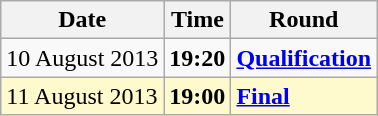<table class="wikitable">
<tr>
<th>Date</th>
<th>Time</th>
<th>Round</th>
</tr>
<tr>
<td>10 August 2013</td>
<td><strong>19:20</strong></td>
<td><strong><a href='#'>Qualification</a></strong></td>
</tr>
<tr style=background:lemonchiffon>
<td>11 August 2013</td>
<td><strong>19:00</strong></td>
<td><strong><a href='#'>Final</a></strong></td>
</tr>
</table>
